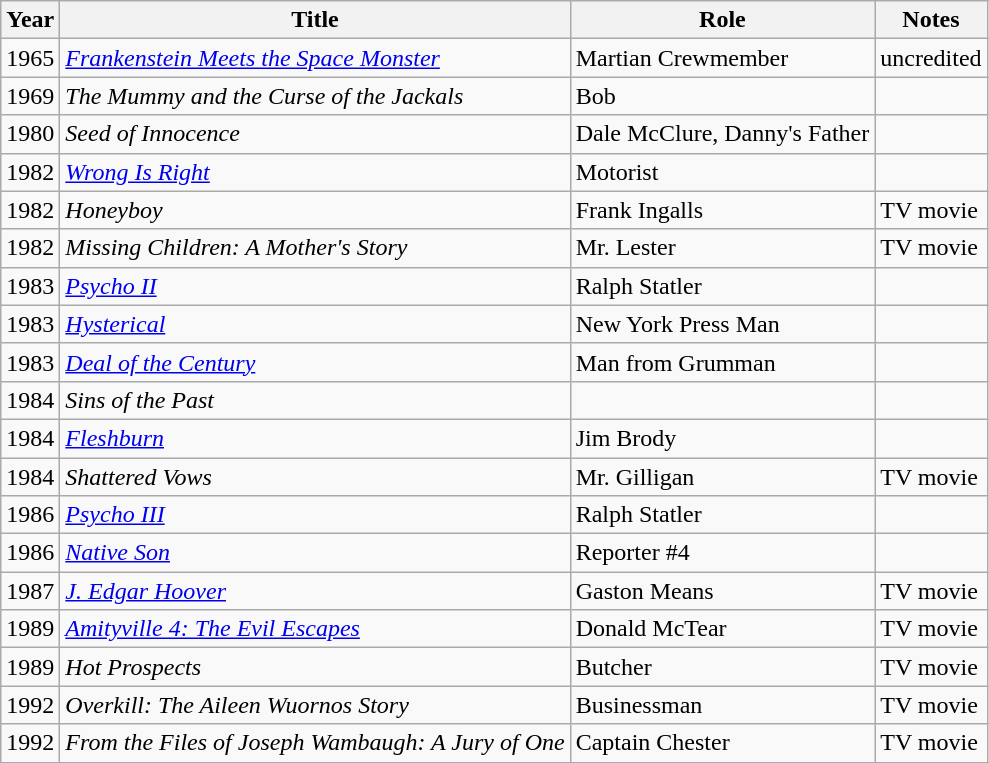<table class="wikitable">
<tr>
<th>Year</th>
<th>Title</th>
<th>Role</th>
<th>Notes</th>
</tr>
<tr>
<td>1965</td>
<td><em><a href='#'>Frankenstein Meets the Space Monster</a></em></td>
<td>Martian Crewmember</td>
<td>uncredited</td>
</tr>
<tr>
<td>1969</td>
<td><em>The Mummy and the Curse of the Jackals</em></td>
<td>Bob</td>
<td></td>
</tr>
<tr>
<td>1980</td>
<td><em>Seed of Innocence</em></td>
<td>Dale McClure, Danny's Father</td>
<td></td>
</tr>
<tr>
<td>1982</td>
<td><em><a href='#'>Wrong Is Right</a></em></td>
<td>Motorist</td>
<td></td>
</tr>
<tr>
<td>1982</td>
<td><em>Honeyboy</em></td>
<td>Frank Ingalls</td>
<td>TV movie</td>
</tr>
<tr>
<td>1982</td>
<td><em>Missing Children: A Mother's Story</em></td>
<td>Mr. Lester</td>
<td>TV movie</td>
</tr>
<tr>
<td>1983</td>
<td><em><a href='#'>Psycho II</a></em></td>
<td>Ralph Statler</td>
<td></td>
</tr>
<tr>
<td>1983</td>
<td><em><a href='#'>Hysterical</a></em></td>
<td>New York Press Man</td>
<td></td>
</tr>
<tr>
<td>1983</td>
<td><em><a href='#'>Deal of the Century</a></em></td>
<td>Man from Grumman</td>
<td></td>
</tr>
<tr>
<td>1984</td>
<td><em>Sins of the Past</em></td>
<td></td>
<td></td>
</tr>
<tr>
<td>1984</td>
<td><em><a href='#'>Fleshburn</a></em></td>
<td>Jim Brody</td>
<td></td>
</tr>
<tr>
<td>1984</td>
<td><em>Shattered Vows</em></td>
<td>Mr. Gilligan</td>
<td>TV movie</td>
</tr>
<tr>
<td>1986</td>
<td><em><a href='#'>Psycho III</a></em></td>
<td>Ralph Statler</td>
<td></td>
</tr>
<tr>
<td>1986</td>
<td><em><a href='#'>Native Son</a></em></td>
<td>Reporter #4</td>
<td></td>
</tr>
<tr>
<td>1987</td>
<td><em><a href='#'>J. Edgar Hoover</a></em></td>
<td>Gaston Means</td>
<td>TV movie</td>
</tr>
<tr>
<td>1989</td>
<td><em><a href='#'>Amityville 4: The Evil Escapes</a></em></td>
<td>Donald McTear</td>
<td>TV movie</td>
</tr>
<tr>
<td>1989</td>
<td><em>Hot Prospects</em></td>
<td>Butcher</td>
<td>TV movie</td>
</tr>
<tr>
<td>1992</td>
<td><em>Overkill: The Aileen Wuornos Story</em></td>
<td>Businessman</td>
<td>TV movie</td>
</tr>
<tr>
<td>1992</td>
<td><em>From the Files of Joseph Wambaugh: A Jury of One</em></td>
<td>Captain Chester</td>
<td>TV movie</td>
</tr>
<tr>
</tr>
</table>
